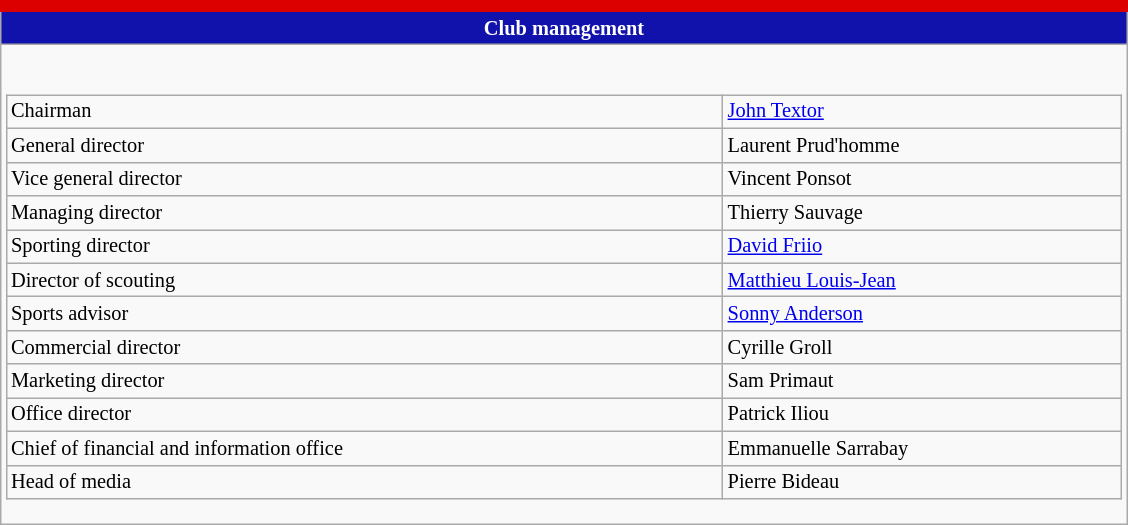<table class="wikitable" style="margin:auto; font-size:85%;" cellspacing="4">
<tr>
<th style="border-top:#d00 8px solid; background:#1112AB; color:white;">Club management</th>
</tr>
<tr>
<td style="width:50%;"><br><table class="wikitable" style="text-align:left; width:100%;">
<tr>
<td>Chairman</td>
<td> <a href='#'>John Textor</a> </td>
</tr>
<tr>
<td>General director</td>
<td> Laurent Prud'homme</td>
</tr>
<tr>
<td>Vice general director</td>
<td> Vincent Ponsot</td>
</tr>
<tr>
<td>Managing director</td>
<td> Thierry Sauvage</td>
</tr>
<tr>
<td>Sporting director</td>
<td> <a href='#'>David Friio</a></td>
</tr>
<tr>
<td>Director of scouting</td>
<td> <a href='#'>Matthieu Louis-Jean</a></td>
</tr>
<tr>
<td>Sports advisor</td>
<td> <a href='#'>Sonny Anderson</a></td>
</tr>
<tr>
<td>Commercial director</td>
<td> Cyrille Groll</td>
</tr>
<tr>
<td>Marketing director</td>
<td> Sam Primaut</td>
</tr>
<tr>
<td>Office director</td>
<td> Patrick Iliou</td>
</tr>
<tr>
<td>Chief of financial and information office</td>
<td> Emmanuelle Sarrabay</td>
</tr>
<tr>
<td>Head of media</td>
<td> Pierre Bideau</td>
</tr>
</table>
</td>
</tr>
</table>
